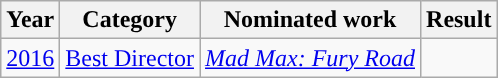<table class="wikitable">
<tr>
<th>Year</th>
<th>Category</th>
<th>Nominated work</th>
<th>Result</th>
</tr>
<tr>
<td><a href='#'>2016</a></td>
<td><a href='#'>Best Director</a></td>
<td><em><a href='#'>Mad Max: Fury Road</a></em></td>
<td></td>
</tr>
</table>
